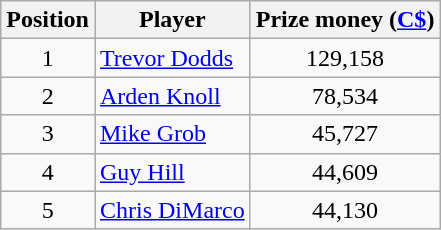<table class=wikitable>
<tr>
<th>Position</th>
<th>Player</th>
<th>Prize money (<a href='#'>C$</a>)</th>
</tr>
<tr>
<td align=center>1</td>
<td> <a href='#'>Trevor Dodds</a></td>
<td align=center>129,158</td>
</tr>
<tr>
<td align=center>2</td>
<td> <a href='#'>Arden Knoll</a></td>
<td align=center>78,534</td>
</tr>
<tr>
<td align=center>3</td>
<td> <a href='#'>Mike Grob</a></td>
<td align=center>45,727</td>
</tr>
<tr>
<td align=center>4</td>
<td> <a href='#'>Guy Hill</a></td>
<td align=center>44,609</td>
</tr>
<tr>
<td align=center>5</td>
<td> <a href='#'>Chris DiMarco</a></td>
<td align=center>44,130</td>
</tr>
</table>
